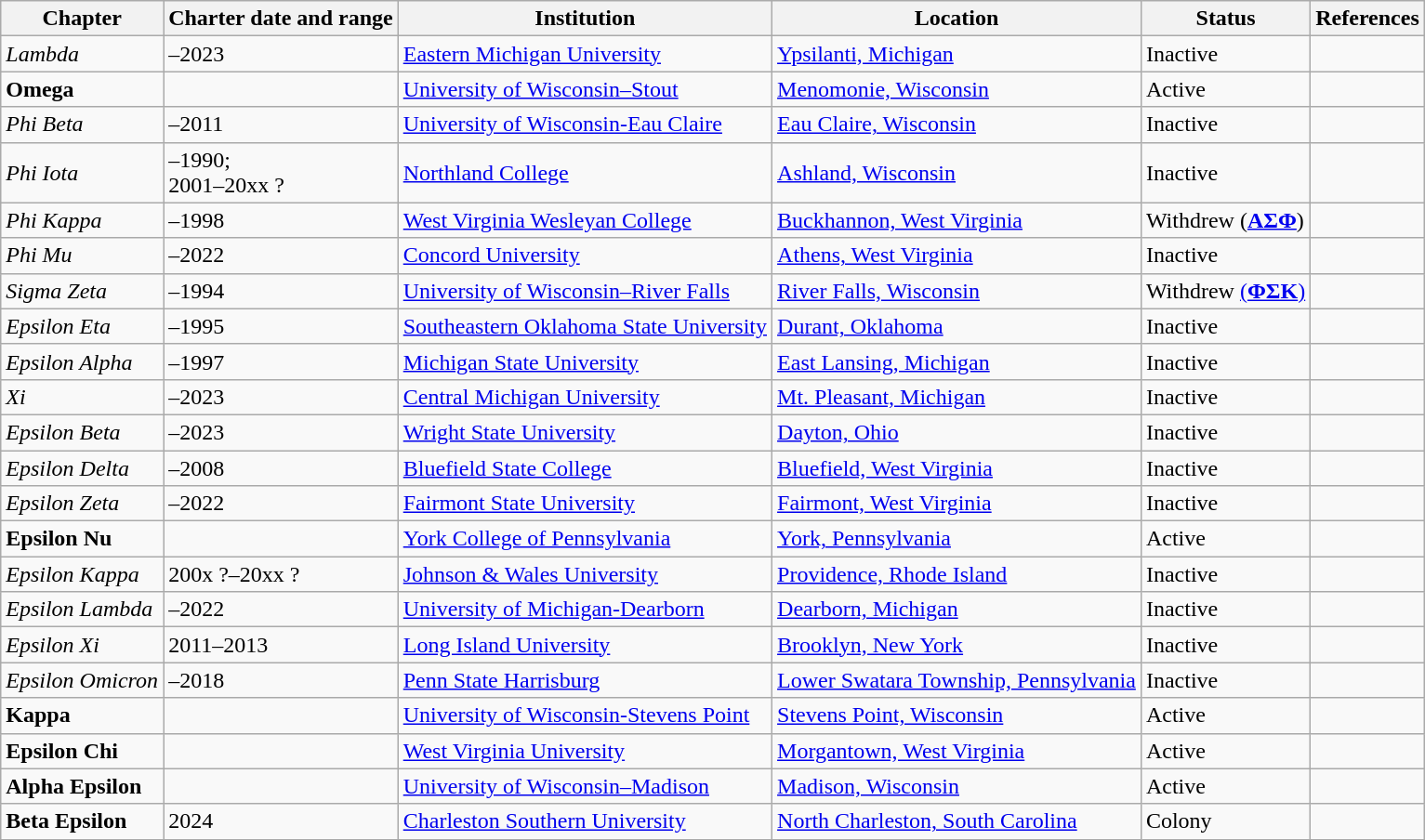<table class="wikitable sortable">
<tr>
<th>Chapter</th>
<th>Charter date and range</th>
<th>Institution</th>
<th>Location</th>
<th>Status</th>
<th>References</th>
</tr>
<tr>
<td><em>Lambda</em></td>
<td>–2023</td>
<td><a href='#'>Eastern Michigan University</a></td>
<td><a href='#'>Ypsilanti, Michigan</a></td>
<td>Inactive</td>
<td></td>
</tr>
<tr>
<td><strong>Omega</strong></td>
<td></td>
<td><a href='#'>University of Wisconsin–Stout</a></td>
<td><a href='#'>Menomonie, Wisconsin</a></td>
<td>Active</td>
<td></td>
</tr>
<tr>
<td><em>Phi Beta</em></td>
<td>–2011</td>
<td><a href='#'>University of Wisconsin-Eau Claire</a></td>
<td><a href='#'>Eau Claire, Wisconsin</a></td>
<td>Inactive</td>
<td></td>
</tr>
<tr>
<td><em>Phi Iota</em></td>
<td>–1990;<br>2001–20xx ?</td>
<td><a href='#'>Northland College</a></td>
<td><a href='#'>Ashland, Wisconsin</a></td>
<td>Inactive</td>
<td></td>
</tr>
<tr>
<td><em>Phi Kappa</em></td>
<td>–1998</td>
<td><a href='#'>West Virginia Wesleyan College</a></td>
<td><a href='#'>Buckhannon, West Virginia</a></td>
<td>Withdrew (<a href='#'><strong>ΑΣΦ</strong></a>)</td>
<td></td>
</tr>
<tr>
<td><em>Phi Mu</em></td>
<td>–2022</td>
<td><a href='#'>Concord University</a></td>
<td><a href='#'>Athens, West Virginia</a></td>
<td>Inactive</td>
<td></td>
</tr>
<tr>
<td><em>Sigma Zeta</em></td>
<td>–1994</td>
<td><a href='#'>University of Wisconsin–River Falls</a></td>
<td><a href='#'>River Falls, Wisconsin</a></td>
<td>Withdrew <a href='#'>(<strong>ΦΣΚ</strong>)</a></td>
<td></td>
</tr>
<tr>
<td><em>Epsilon Eta</em></td>
<td>–1995</td>
<td><a href='#'>Southeastern Oklahoma State University</a></td>
<td><a href='#'>Durant, Oklahoma</a></td>
<td>Inactive</td>
<td></td>
</tr>
<tr>
<td><em>Epsilon Alpha</em></td>
<td>–1997</td>
<td><a href='#'>Michigan State University</a></td>
<td><a href='#'>East Lansing, Michigan</a></td>
<td>Inactive</td>
<td></td>
</tr>
<tr>
<td><em>Xi</em></td>
<td>–2023</td>
<td><a href='#'>Central Michigan University</a></td>
<td><a href='#'>Mt. Pleasant, Michigan</a></td>
<td>Inactive</td>
<td></td>
</tr>
<tr>
<td><em>Epsilon Beta</em></td>
<td>–2023</td>
<td><a href='#'>Wright State University</a></td>
<td><a href='#'>Dayton, Ohio</a></td>
<td>Inactive</td>
<td></td>
</tr>
<tr>
<td><em>Epsilon Delta</em></td>
<td>–2008</td>
<td><a href='#'>Bluefield State College</a></td>
<td><a href='#'>Bluefield, West Virginia</a></td>
<td>Inactive</td>
<td></td>
</tr>
<tr>
<td><em>Epsilon Zeta</em></td>
<td>–2022</td>
<td><a href='#'>Fairmont State University</a></td>
<td><a href='#'>Fairmont, West Virginia</a></td>
<td>Inactive</td>
<td></td>
</tr>
<tr>
<td><strong>Epsilon Nu</strong></td>
<td></td>
<td><a href='#'>York College of Pennsylvania</a></td>
<td><a href='#'>York, Pennsylvania</a></td>
<td>Active</td>
<td></td>
</tr>
<tr>
<td><em>Epsilon Kappa</em></td>
<td>200x ?–20xx ?</td>
<td><a href='#'>Johnson & Wales University</a></td>
<td><a href='#'>Providence, Rhode Island</a></td>
<td>Inactive</td>
<td></td>
</tr>
<tr>
<td><em>Epsilon Lambda</em></td>
<td>–2022</td>
<td><a href='#'>University of Michigan-Dearborn</a></td>
<td><a href='#'>Dearborn, Michigan</a></td>
<td>Inactive</td>
<td></td>
</tr>
<tr>
<td><em>Epsilon Xi</em></td>
<td>2011–2013</td>
<td><a href='#'>Long Island University</a></td>
<td><a href='#'>Brooklyn, New York</a></td>
<td>Inactive</td>
<td></td>
</tr>
<tr>
<td><em>Epsilon Omicron</em></td>
<td>–2018</td>
<td><a href='#'>Penn State Harrisburg</a></td>
<td><a href='#'>Lower Swatara Township, Pennsylvania</a></td>
<td>Inactive</td>
<td></td>
</tr>
<tr>
<td><strong>Kappa</strong></td>
<td></td>
<td><a href='#'>University of Wisconsin-Stevens Point</a></td>
<td><a href='#'>Stevens Point, Wisconsin</a></td>
<td>Active</td>
<td></td>
</tr>
<tr>
<td><strong>Epsilon Chi</strong></td>
<td></td>
<td><a href='#'>West Virginia University</a></td>
<td><a href='#'>Morgantown, West Virginia</a></td>
<td>Active</td>
<td></td>
</tr>
<tr>
<td><strong>Alpha Epsilon</strong></td>
<td></td>
<td><a href='#'>University of Wisconsin–Madison</a></td>
<td><a href='#'>Madison, Wisconsin</a></td>
<td>Active</td>
<td></td>
</tr>
<tr>
<td><strong>Beta Epsilon</strong></td>
<td>2024</td>
<td><a href='#'>Charleston Southern University</a></td>
<td><a href='#'>North Charleston, South Carolina</a></td>
<td>Colony</td>
<td></td>
</tr>
</table>
